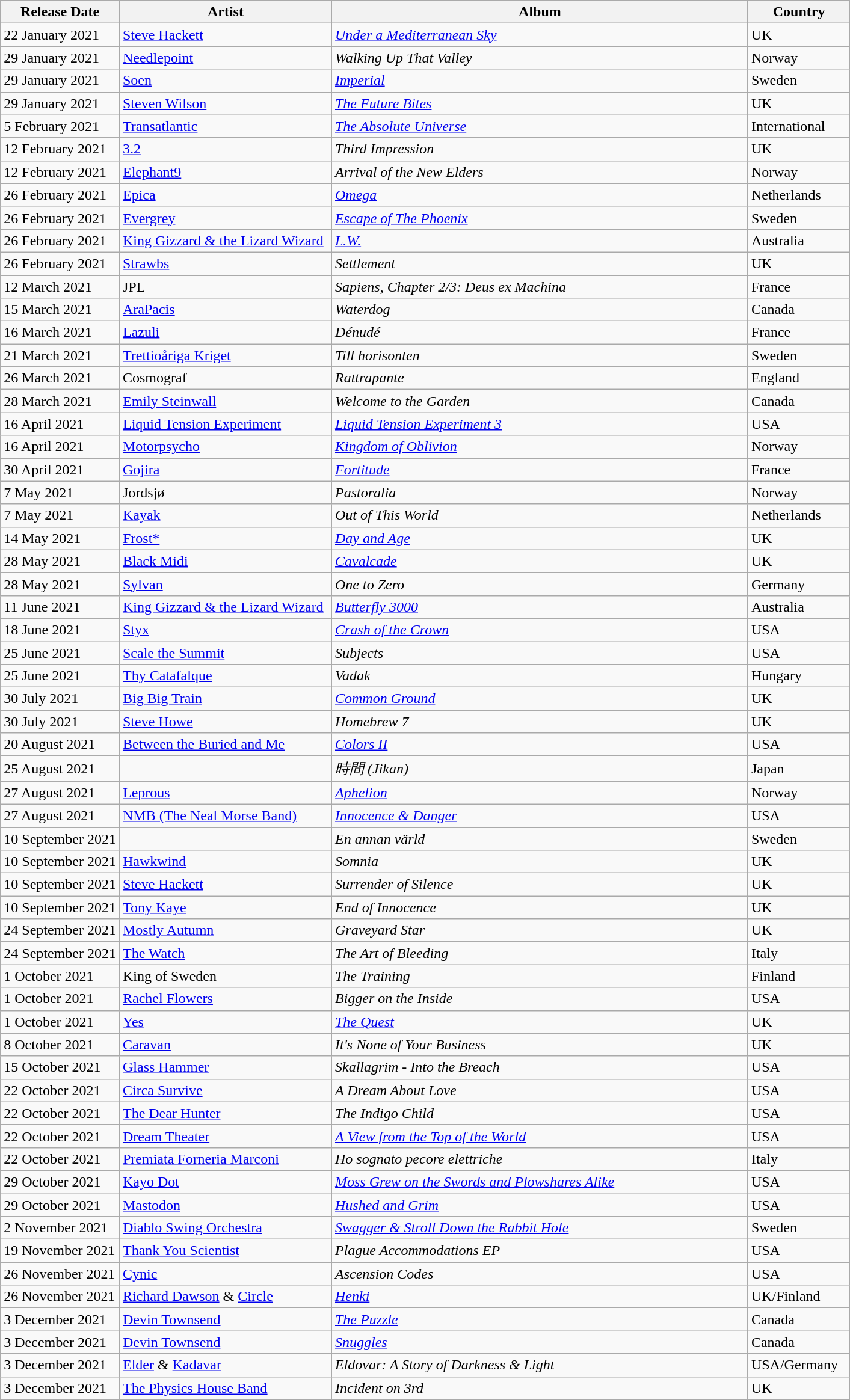<table class="wikitable center">
<tr>
<th width="14%" align="center">Release Date</th>
<th width="25%" align="center">Artist</th>
<th width="49%" align="center">Album</th>
<th width="12%" align="center">Country</th>
</tr>
<tr>
<td>22 January 2021</td>
<td><a href='#'>Steve Hackett</a></td>
<td><em><a href='#'>Under a Mediterranean Sky</a></em></td>
<td>UK</td>
</tr>
<tr>
<td>29 January 2021</td>
<td><a href='#'>Needlepoint</a></td>
<td><em>Walking Up That Valley</em></td>
<td>Norway</td>
</tr>
<tr>
<td>29 January 2021</td>
<td><a href='#'>Soen</a></td>
<td><a href='#'><em>Imperial</em></a></td>
<td>Sweden</td>
</tr>
<tr>
<td>29 January 2021</td>
<td><a href='#'>Steven Wilson</a></td>
<td><em><a href='#'>The Future Bites</a></em></td>
<td>UK</td>
</tr>
<tr>
<td>5 February 2021</td>
<td><a href='#'>Transatlantic</a></td>
<td><em><a href='#'>The Absolute Universe</a></em></td>
<td>International</td>
</tr>
<tr>
<td>12 February 2021</td>
<td><a href='#'>3.2</a></td>
<td><em>Third Impression</em></td>
<td>UK</td>
</tr>
<tr>
<td>12 February 2021</td>
<td><a href='#'>Elephant9</a></td>
<td><em>Arrival of the New Elders</em></td>
<td>Norway</td>
</tr>
<tr>
<td>26 February 2021</td>
<td><a href='#'>Epica</a></td>
<td><a href='#'><em>Omega</em></a></td>
<td>Netherlands</td>
</tr>
<tr>
<td>26 February 2021</td>
<td><a href='#'>Evergrey</a></td>
<td><em><a href='#'>Escape of The Phoenix</a></em></td>
<td>Sweden</td>
</tr>
<tr>
<td>26 February 2021</td>
<td><a href='#'>King Gizzard & the Lizard Wizard</a></td>
<td><a href='#'><em>L.W.</em></a></td>
<td>Australia</td>
</tr>
<tr>
<td>26 February 2021</td>
<td><a href='#'>Strawbs</a></td>
<td><em>Settlement</em></td>
<td>UK</td>
</tr>
<tr>
<td>12 March 2021</td>
<td>JPL</td>
<td><em>Sapiens, Chapter 2/3: Deus ex Machina</em></td>
<td>France</td>
</tr>
<tr>
<td>15 March 2021</td>
<td><a href='#'>AraPacis</a></td>
<td><em>Waterdog</em></td>
<td>Canada</td>
</tr>
<tr>
<td>16 March 2021</td>
<td><a href='#'>Lazuli</a></td>
<td><em>Dénudé</em></td>
<td>France</td>
</tr>
<tr>
<td>21 March 2021</td>
<td><a href='#'>Trettioåriga Kriget</a></td>
<td><em>Till horisonten</em></td>
<td>Sweden</td>
</tr>
<tr>
<td>26 March 2021</td>
<td>Cosmograf</td>
<td><em>Rattrapante</em></td>
<td>England</td>
</tr>
<tr>
<td>28 March 2021</td>
<td><a href='#'>Emily Steinwall</a></td>
<td><em>Welcome to the Garden</em></td>
<td>Canada</td>
</tr>
<tr>
<td>16 April 2021</td>
<td><a href='#'>Liquid Tension Experiment</a></td>
<td><em><a href='#'>Liquid Tension Experiment 3</a></em></td>
<td>USA</td>
</tr>
<tr>
<td>16 April 2021</td>
<td><a href='#'>Motorpsycho</a></td>
<td><em><a href='#'>Kingdom of Oblivion</a></em></td>
<td>Norway</td>
</tr>
<tr>
<td>30 April 2021</td>
<td><a href='#'>Gojira</a></td>
<td><a href='#'><em>Fortitude</em></a></td>
<td>France</td>
</tr>
<tr>
<td>7 May 2021</td>
<td>Jordsjø</td>
<td><em>Pastoralia</em></td>
<td>Norway</td>
</tr>
<tr>
<td>7 May 2021</td>
<td><a href='#'>Kayak</a></td>
<td><em>Out of This World</em></td>
<td>Netherlands</td>
</tr>
<tr>
<td>14 May 2021</td>
<td><a href='#'>Frost*</a></td>
<td><a href='#'><em>Day and Age</em></a></td>
<td>UK</td>
</tr>
<tr>
<td>28 May 2021</td>
<td><a href='#'>Black Midi</a></td>
<td><a href='#'><em>Cavalcade</em></a></td>
<td>UK</td>
</tr>
<tr>
<td>28 May 2021</td>
<td><a href='#'>Sylvan</a></td>
<td><em>One to Zero</em></td>
<td>Germany</td>
</tr>
<tr>
<td>11 June 2021</td>
<td><a href='#'>King Gizzard & the Lizard Wizard</a></td>
<td><em><a href='#'>Butterfly 3000</a></em></td>
<td>Australia</td>
</tr>
<tr>
<td>18 June 2021</td>
<td><a href='#'>Styx</a></td>
<td><em><a href='#'>Crash of the Crown</a></em></td>
<td>USA</td>
</tr>
<tr>
<td>25 June 2021</td>
<td><a href='#'>Scale the Summit</a></td>
<td><em>Subjects</em></td>
<td>USA</td>
</tr>
<tr>
<td>25 June 2021</td>
<td><a href='#'>Thy Catafalque</a></td>
<td><em>Vadak</em></td>
<td>Hungary</td>
</tr>
<tr>
<td>30 July 2021</td>
<td><a href='#'>Big Big Train</a></td>
<td><a href='#'><em>Common Ground</em></a></td>
<td>UK</td>
</tr>
<tr>
<td>30 July 2021</td>
<td><a href='#'>Steve Howe</a></td>
<td><em>Homebrew 7</em></td>
<td>UK</td>
</tr>
<tr>
<td>20 August 2021</td>
<td><a href='#'>Between the Buried and Me</a></td>
<td><em><a href='#'>Colors II</a></em></td>
<td>USA</td>
</tr>
<tr>
<td>25 August 2021</td>
<td></td>
<td><em>時間 (Jikan)</em></td>
<td>Japan</td>
</tr>
<tr>
<td>27 August 2021</td>
<td><a href='#'>Leprous</a></td>
<td><a href='#'><em>Aphelion</em></a></td>
<td>Norway</td>
</tr>
<tr>
<td>27 August 2021</td>
<td><a href='#'>NMB (The Neal Morse Band)</a></td>
<td><em><a href='#'>Innocence & Danger</a></em></td>
<td>USA</td>
</tr>
<tr>
<td>10 September 2021</td>
<td></td>
<td><em>En annan värld</em></td>
<td>Sweden</td>
</tr>
<tr>
<td>10 September 2021</td>
<td><a href='#'>Hawkwind</a></td>
<td><em>Somnia</em></td>
<td>UK</td>
</tr>
<tr>
<td>10 September 2021</td>
<td><a href='#'>Steve Hackett</a></td>
<td><em>Surrender of Silence</em></td>
<td>UK</td>
</tr>
<tr>
<td>10 September 2021</td>
<td><a href='#'>Tony Kaye</a></td>
<td><em>End of Innocence</em></td>
<td>UK</td>
</tr>
<tr>
<td>24 September 2021</td>
<td><a href='#'>Mostly Autumn</a></td>
<td><em>Graveyard Star</em></td>
<td>UK</td>
</tr>
<tr>
<td>24 September 2021</td>
<td><a href='#'>The Watch</a></td>
<td><em>The Art of Bleeding</em></td>
<td>Italy</td>
</tr>
<tr>
<td>1 October 2021</td>
<td>King of Sweden</td>
<td><em>The Training</em></td>
<td>Finland</td>
</tr>
<tr>
<td>1 October 2021</td>
<td><a href='#'>Rachel Flowers</a></td>
<td><em>Bigger on the Inside</em></td>
<td>USA</td>
</tr>
<tr>
<td>1 October 2021</td>
<td><a href='#'>Yes</a></td>
<td><a href='#'><em>The Quest</em></a></td>
<td>UK</td>
</tr>
<tr>
<td>8 October 2021</td>
<td><a href='#'>Caravan</a></td>
<td><em>It's None of Your Business</em></td>
<td>UK</td>
</tr>
<tr>
<td>15 October 2021</td>
<td><a href='#'>Glass Hammer</a></td>
<td><em>Skallagrim - Into the Breach</em></td>
<td>USA</td>
</tr>
<tr>
<td>22 October 2021</td>
<td><a href='#'>Circa Survive</a></td>
<td><em>A Dream About Love</em></td>
<td>USA</td>
</tr>
<tr>
<td>22 October 2021</td>
<td><a href='#'>The Dear Hunter</a></td>
<td><em>The Indigo Child</em></td>
<td>USA</td>
</tr>
<tr>
<td>22 October 2021</td>
<td><a href='#'>Dream Theater</a></td>
<td><em><a href='#'>A View from the Top of the World</a></em></td>
<td>USA</td>
</tr>
<tr>
<td>22 October 2021</td>
<td><a href='#'>Premiata Forneria Marconi</a></td>
<td><em>Ho sognato pecore elettriche</em></td>
<td>Italy</td>
</tr>
<tr>
<td>29 October 2021</td>
<td><a href='#'>Kayo Dot</a></td>
<td><em><a href='#'>Moss Grew on the Swords and Plowshares Alike</a></em></td>
<td>USA</td>
</tr>
<tr>
<td>29 October 2021</td>
<td><a href='#'>Mastodon</a></td>
<td><em><a href='#'>Hushed and Grim</a></em></td>
<td>USA</td>
</tr>
<tr>
<td>2 November 2021</td>
<td><a href='#'>Diablo Swing Orchestra</a></td>
<td><em><a href='#'>Swagger & Stroll Down the Rabbit Hole</a></em></td>
<td>Sweden</td>
</tr>
<tr>
<td>19 November 2021</td>
<td><a href='#'>Thank You Scientist</a></td>
<td><em>Plague Accommodations EP</em></td>
<td>USA</td>
</tr>
<tr>
<td>26 November 2021</td>
<td><a href='#'>Cynic</a></td>
<td><em>Ascension Codes</em></td>
<td>USA</td>
</tr>
<tr>
<td>26 November 2021</td>
<td><a href='#'>Richard Dawson</a> & <a href='#'>Circle</a></td>
<td><em><a href='#'>Henki</a></em></td>
<td>UK/Finland</td>
</tr>
<tr>
<td>3 December 2021</td>
<td><a href='#'>Devin Townsend</a></td>
<td><a href='#'><em>The Puzzle</em></a></td>
<td>Canada</td>
</tr>
<tr>
<td>3 December 2021</td>
<td><a href='#'>Devin Townsend</a></td>
<td><a href='#'><em>Snuggles</em></a></td>
<td>Canada</td>
</tr>
<tr>
<td>3 December 2021</td>
<td><a href='#'>Elder</a> & <a href='#'>Kadavar</a></td>
<td><em>Eldovar: A Story of Darkness & Light</em></td>
<td>USA/Germany</td>
</tr>
<tr>
<td>3 December 2021</td>
<td><a href='#'>The Physics House Band</a></td>
<td><em>Incident on 3rd</em></td>
<td>UK</td>
</tr>
<tr>
</tr>
</table>
